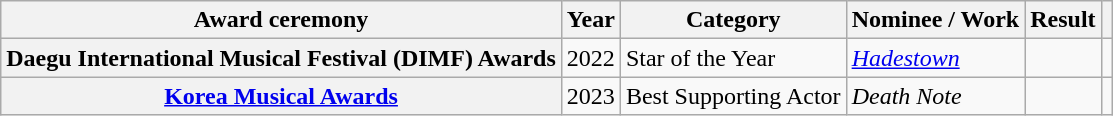<table class="wikitable plainrowheaders sortable">
<tr>
<th scope="col">Award ceremony</th>
<th scope="col">Year</th>
<th scope="col">Category</th>
<th scope="col">Nominee / Work</th>
<th scope="col">Result</th>
<th scope="col" class="unsortable"></th>
</tr>
<tr>
<th scope="row">Daegu International Musical Festival (DIMF) Awards</th>
<td style="text-align:center">2022</td>
<td>Star of the Year</td>
<td><em><a href='#'>Hadestown</a></em></td>
<td></td>
<td style="text-align:center"></td>
</tr>
<tr>
<th scope="row"><a href='#'>Korea Musical Awards</a></th>
<td style="text-align:center">2023</td>
<td>Best Supporting Actor</td>
<td><em>Death Note</em></td>
<td></td>
<td style="text-align:center"></td>
</tr>
</table>
